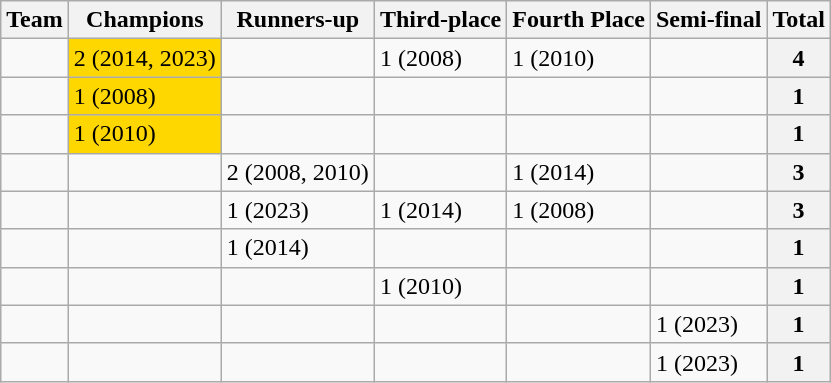<table class="wikitable">
<tr>
<th>Team</th>
<th>Champions</th>
<th>Runners-up</th>
<th>Third-place</th>
<th>Fourth Place</th>
<th>Semi-final</th>
<th>Total</th>
</tr>
<tr>
<td></td>
<td bgcolor=gold>2 (2014, 2023)</td>
<td></td>
<td>1 (2008)</td>
<td>1 (2010)</td>
<td></td>
<th>4</th>
</tr>
<tr>
<td></td>
<td bgcolor=gold>1 (2008)</td>
<td></td>
<td></td>
<td></td>
<td></td>
<th>1</th>
</tr>
<tr>
<td></td>
<td bgcolor=gold>1 (2010)</td>
<td></td>
<td></td>
<td></td>
<td></td>
<th>1</th>
</tr>
<tr>
<td></td>
<td></td>
<td>2 (2008, 2010)</td>
<td></td>
<td>1 (2014)</td>
<td></td>
<th>3</th>
</tr>
<tr>
<td></td>
<td></td>
<td>1 (2023)</td>
<td>1 (2014)</td>
<td>1 (2008)</td>
<td></td>
<th>3</th>
</tr>
<tr>
<td></td>
<td></td>
<td>1 (2014)</td>
<td></td>
<td></td>
<td></td>
<th>1</th>
</tr>
<tr>
<td></td>
<td></td>
<td></td>
<td>1 (2010)</td>
<td></td>
<td></td>
<th>1</th>
</tr>
<tr>
<td></td>
<td></td>
<td></td>
<td></td>
<td></td>
<td>1 (2023)</td>
<th>1</th>
</tr>
<tr>
<td></td>
<td></td>
<td></td>
<td></td>
<td></td>
<td>1 (2023)</td>
<th>1</th>
</tr>
</table>
